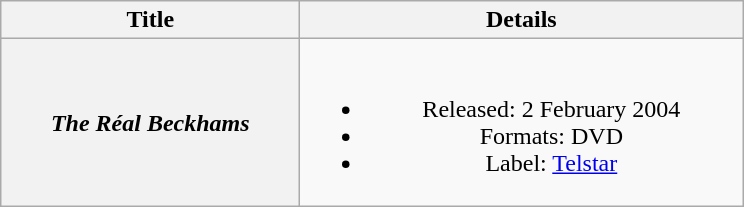<table class="wikitable plainrowheaders" style="text-align:center;">
<tr>
<th scope="col" style="width:12em;">Title</th>
<th scope="col" style="width:18em;">Details</th>
</tr>
<tr>
<th scope="row"><em>The Réal Beckhams</em></th>
<td><br><ul><li>Released: 2 February 2004</li><li>Formats: DVD</li><li>Label: <a href='#'>Telstar</a></li></ul></td>
</tr>
</table>
